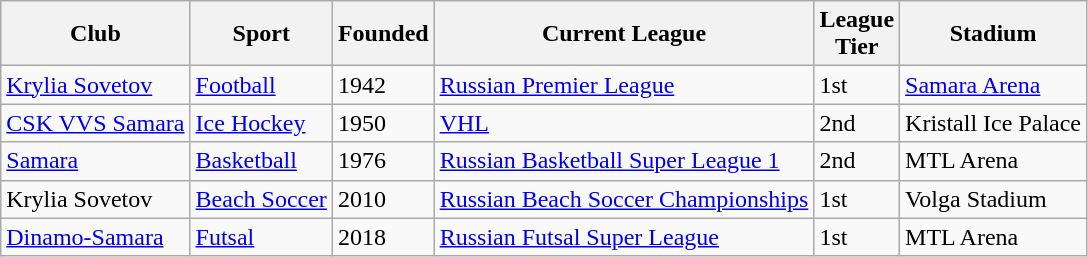<table class="wikitable">
<tr>
<th>Club</th>
<th>Sport</th>
<th>Founded</th>
<th>Current League</th>
<th>League<br>Tier</th>
<th>Stadium</th>
</tr>
<tr>
<td><a href='#'>Krylia Sovetov</a></td>
<td><a href='#'>Football</a></td>
<td>1942</td>
<td><a href='#'>Russian Premier League</a></td>
<td>1st</td>
<td><a href='#'>Samara Arena</a></td>
</tr>
<tr>
<td><a href='#'>CSK VVS Samara</a></td>
<td><a href='#'>Ice Hockey</a></td>
<td>1950</td>
<td><a href='#'>VHL</a></td>
<td>2nd</td>
<td>Kristall Ice Palace</td>
</tr>
<tr>
<td><a href='#'>Samara</a></td>
<td><a href='#'>Basketball</a></td>
<td>1976</td>
<td><a href='#'>Russian Basketball Super League 1</a></td>
<td>2nd</td>
<td>MTL Arena</td>
</tr>
<tr>
<td>Krylia Sovetov</td>
<td><a href='#'>Beach Soccer</a></td>
<td>2010</td>
<td><a href='#'>Russian Beach Soccer Championships</a></td>
<td>1st</td>
<td>Volga Stadium</td>
</tr>
<tr>
<td><a href='#'>Dinamo-Samara</a></td>
<td><a href='#'>Futsal</a></td>
<td>2018</td>
<td><a href='#'>Russian Futsal Super League</a></td>
<td>1st</td>
<td>MTL Arena</td>
</tr>
</table>
